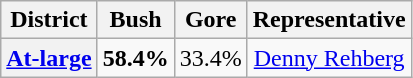<table class=wikitable>
<tr>
<th>District</th>
<th>Bush</th>
<th>Gore</th>
<th>Representative</th>
</tr>
<tr align=center>
<th><a href='#'>At-large</a></th>
<td><strong>58.4%</strong></td>
<td>33.4%</td>
<td><a href='#'>Denny Rehberg</a></td>
</tr>
</table>
